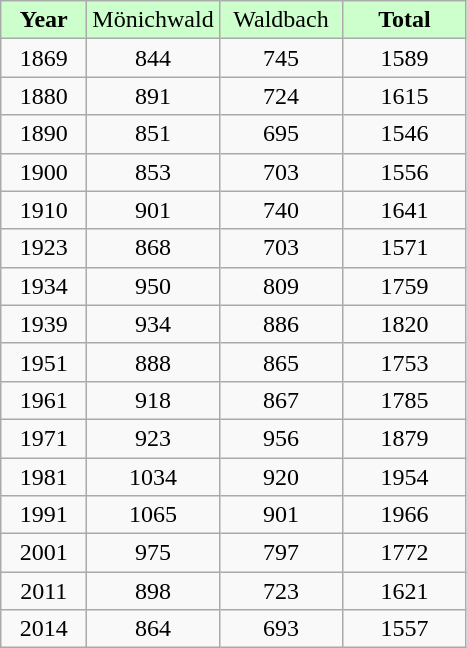<table class="wikitable" style="text-align:center;">
<tr style="background:#ccFFcc">
<td width="50px"><strong>Year</strong></td>
<td width="75px">Mönichwald</td>
<td width="75px">Waldbach</td>
<td width="75px"><strong>Total</strong></td>
</tr>
<tr>
<td>1869</td>
<td>844</td>
<td>745</td>
<td>1589</td>
</tr>
<tr>
<td>1880</td>
<td>891</td>
<td>724</td>
<td>1615</td>
</tr>
<tr>
<td>1890</td>
<td>851</td>
<td>695</td>
<td>1546</td>
</tr>
<tr>
<td>1900</td>
<td>853</td>
<td>703</td>
<td>1556</td>
</tr>
<tr>
<td>1910</td>
<td>901</td>
<td>740</td>
<td>1641</td>
</tr>
<tr>
<td>1923</td>
<td>868</td>
<td>703</td>
<td>1571</td>
</tr>
<tr>
<td>1934</td>
<td>950</td>
<td>809</td>
<td>1759</td>
</tr>
<tr>
<td>1939</td>
<td>934</td>
<td>886</td>
<td>1820</td>
</tr>
<tr>
<td>1951</td>
<td>888</td>
<td>865</td>
<td>1753</td>
</tr>
<tr>
<td>1961</td>
<td>918</td>
<td>867</td>
<td>1785</td>
</tr>
<tr>
<td>1971</td>
<td>923</td>
<td>956</td>
<td>1879</td>
</tr>
<tr>
<td>1981</td>
<td>1034</td>
<td>920</td>
<td>1954</td>
</tr>
<tr>
<td>1991</td>
<td>1065</td>
<td>901</td>
<td>1966</td>
</tr>
<tr>
<td>2001</td>
<td>975</td>
<td>797</td>
<td>1772</td>
</tr>
<tr>
<td>2011</td>
<td>898</td>
<td>723</td>
<td>1621</td>
</tr>
<tr>
<td>2014</td>
<td>864</td>
<td>693</td>
<td>1557</td>
</tr>
</table>
